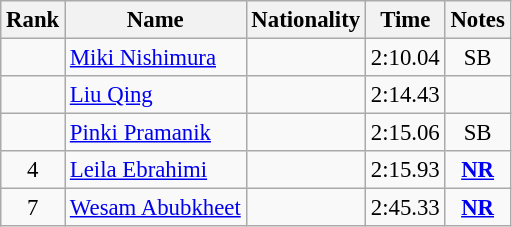<table class="wikitable sortable" style="text-align:center;font-size:95%">
<tr>
<th>Rank</th>
<th>Name</th>
<th>Nationality</th>
<th>Time</th>
<th>Notes</th>
</tr>
<tr>
<td></td>
<td style="text-align:left;"><a href='#'>Miki Nishimura</a></td>
<td style="text-align:left;"></td>
<td>2:10.04</td>
<td>SB</td>
</tr>
<tr>
<td></td>
<td style="text-align:left;"><a href='#'>Liu Qing</a></td>
<td style="text-align:left;"></td>
<td>2:14.43</td>
<td></td>
</tr>
<tr>
<td></td>
<td style="text-align:left;"><a href='#'>Pinki Pramanik</a></td>
<td style="text-align:left;"></td>
<td>2:15.06</td>
<td>SB</td>
</tr>
<tr>
<td>4</td>
<td style="text-align:left;"><a href='#'>Leila Ebrahimi</a></td>
<td style="text-align:left;"></td>
<td>2:15.93</td>
<td><strong><a href='#'>NR</a></strong></td>
</tr>
<tr>
<td>7</td>
<td style="text-align:left;"><a href='#'>Wesam Abubkheet</a></td>
<td style="text-align:left;"></td>
<td>2:45.33</td>
<td><strong><a href='#'>NR</a></strong></td>
</tr>
</table>
